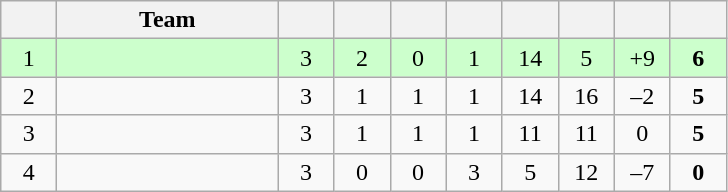<table class="wikitable" style="text-align: center; font-size: 100%;">
<tr>
<th width="30"></th>
<th width="140">Team</th>
<th width="30"></th>
<th width="30"></th>
<th width="30"></th>
<th width="30"></th>
<th width="30"></th>
<th width="30"></th>
<th width="30"></th>
<th width="30"></th>
</tr>
<tr style="background-color: #ccffcc;">
<td>1</td>
<td align=left><strong></strong></td>
<td>3</td>
<td>2</td>
<td>0</td>
<td>1</td>
<td>14</td>
<td>5</td>
<td>+9</td>
<td><strong>6</strong></td>
</tr>
<tr>
<td>2</td>
<td align=left></td>
<td>3</td>
<td>1</td>
<td>1</td>
<td>1</td>
<td>14</td>
<td>16</td>
<td>–2</td>
<td><strong>5</strong></td>
</tr>
<tr>
<td>3</td>
<td align=left></td>
<td>3</td>
<td>1</td>
<td>1</td>
<td>1</td>
<td>11</td>
<td>11</td>
<td>0</td>
<td><strong>5</strong></td>
</tr>
<tr>
<td>4</td>
<td align=left></td>
<td>3</td>
<td>0</td>
<td>0</td>
<td>3</td>
<td>5</td>
<td>12</td>
<td>–7</td>
<td><strong>0</strong></td>
</tr>
</table>
